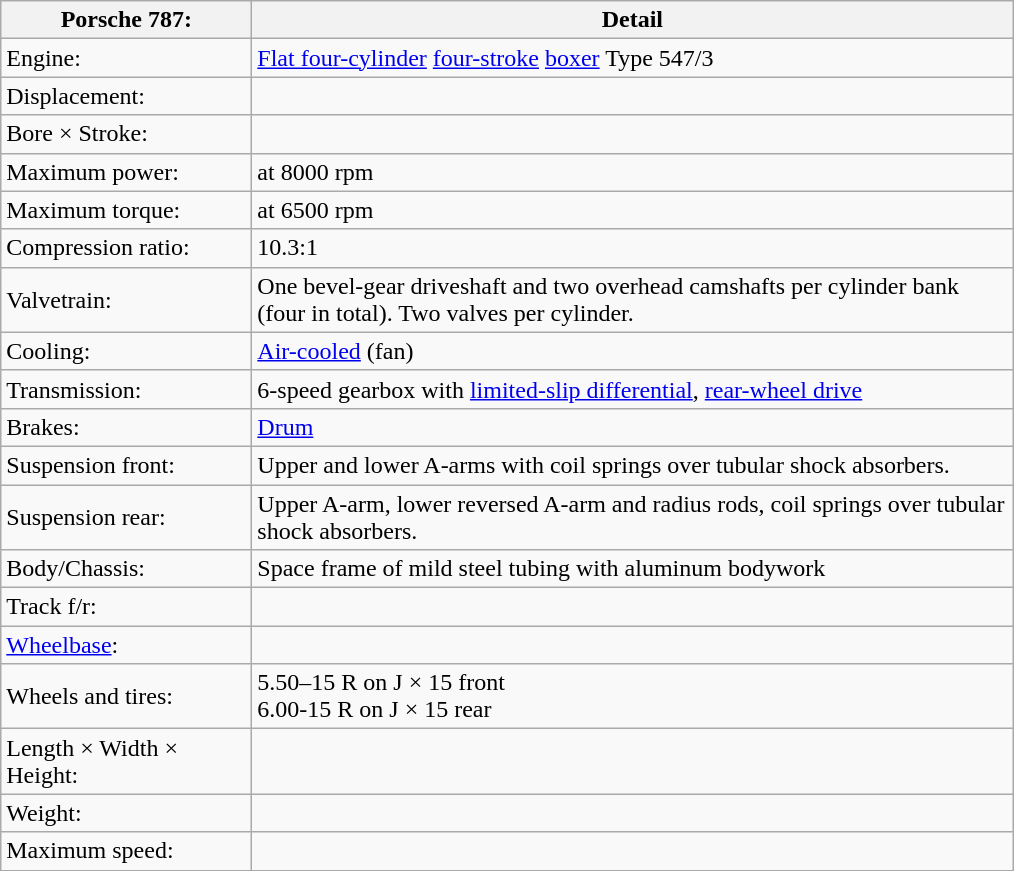<table class="wikitable defaultcenter col1left">
<tr>
<th width="160">Porsche 787:</th>
<th width="500">Detail</th>
</tr>
<tr>
<td>Engine:</td>
<td><a href='#'>Flat four-cylinder</a> <a href='#'>four-stroke</a> <a href='#'>boxer</a> Type 547/3</td>
</tr>
<tr>
<td>Displacement:</td>
<td></td>
</tr>
<tr>
<td>Bore × Stroke:</td>
<td></td>
</tr>
<tr>
<td>Maximum power:</td>
<td> at 8000 rpm</td>
</tr>
<tr>
<td>Maximum torque:</td>
<td> at 6500 rpm</td>
</tr>
<tr>
<td>Compression ratio:</td>
<td>10.3:1</td>
</tr>
<tr>
<td>Valvetrain: </td>
<td>One bevel-gear driveshaft and two overhead camshafts per cylinder bank (four in total). Two valves per cylinder.</td>
</tr>
<tr>
<td>Cooling: </td>
<td><a href='#'>Air-cooled</a> (fan)</td>
</tr>
<tr>
<td>Transmission: </td>
<td>6-speed gearbox with <a href='#'>limited-slip differential</a>, <a href='#'>rear-wheel drive</a></td>
</tr>
<tr>
<td>Brakes:</td>
<td><a href='#'>Drum</a></td>
</tr>
<tr>
<td>Suspension front:</td>
<td>Upper and lower A-arms with coil springs over tubular shock absorbers.</td>
</tr>
<tr>
<td>Suspension rear:</td>
<td>Upper A-arm, lower reversed A-arm and radius rods, coil springs over tubular shock absorbers.</td>
</tr>
<tr>
<td>Body/Chassis:</td>
<td>Space frame of mild steel tubing with aluminum bodywork</td>
</tr>
<tr>
<td>Track f/r:</td>
<td></td>
</tr>
<tr>
<td><a href='#'>Wheelbase</a>:</td>
<td></td>
</tr>
<tr>
<td>Wheels and tires:</td>
<td>5.50–15 R on J × 15 front<br>6.00-15 R on J × 15 rear</td>
</tr>
<tr>
<td>Length × Width × Height:</td>
<td></td>
</tr>
<tr>
<td>Weight:</td>
<td></td>
</tr>
<tr>
<td>Maximum speed:</td>
<td></td>
</tr>
</table>
